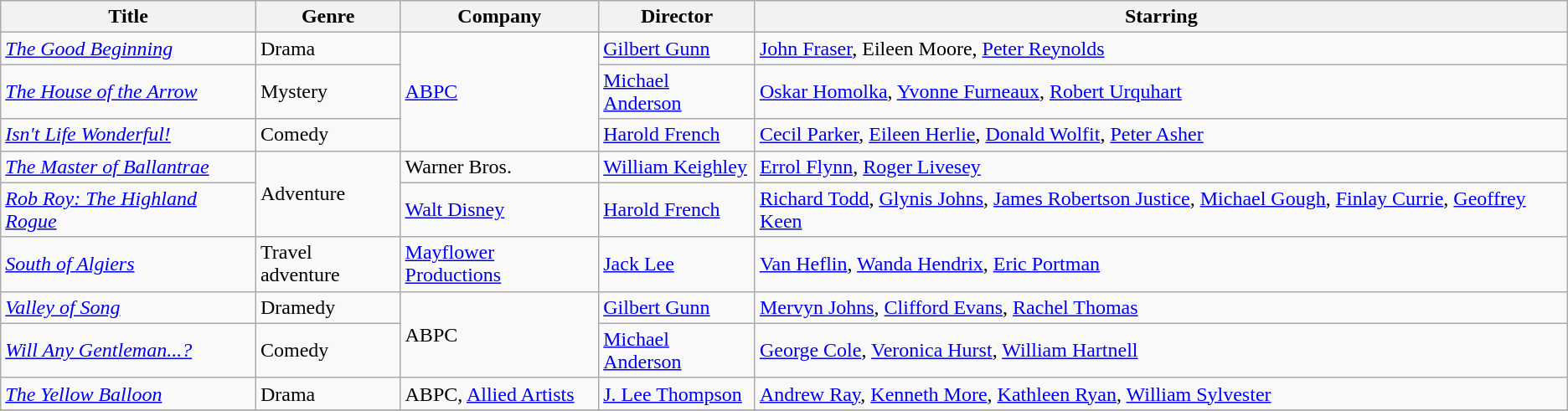<table class="wikitable unsortable">
<tr>
<th>Title</th>
<th>Genre</th>
<th>Company</th>
<th>Director</th>
<th>Starring</th>
</tr>
<tr>
<td><em><a href='#'>The Good Beginning</a></em></td>
<td>Drama</td>
<td rowspan="3"><a href='#'>ABPC</a></td>
<td><a href='#'>Gilbert Gunn</a></td>
<td><a href='#'>John Fraser</a>, Eileen Moore, <a href='#'>Peter Reynolds</a></td>
</tr>
<tr>
<td><em><a href='#'>The House of the Arrow</a></em></td>
<td>Mystery</td>
<td><a href='#'>Michael Anderson</a></td>
<td><a href='#'>Oskar Homolka</a>, <a href='#'>Yvonne Furneaux</a>, <a href='#'>Robert Urquhart</a></td>
</tr>
<tr>
<td><em><a href='#'>Isn't Life Wonderful!</a></em></td>
<td>Comedy</td>
<td><a href='#'>Harold French</a></td>
<td><a href='#'>Cecil Parker</a>, <a href='#'>Eileen Herlie</a>, <a href='#'>Donald Wolfit</a>, <a href='#'>Peter Asher</a></td>
</tr>
<tr>
<td><em><a href='#'>The Master of Ballantrae</a></em></td>
<td rowspan="2">Adventure</td>
<td>Warner Bros.</td>
<td><a href='#'>William Keighley</a></td>
<td><a href='#'>Errol Flynn</a>, <a href='#'>Roger Livesey</a></td>
</tr>
<tr>
<td><em><a href='#'>Rob Roy: The Highland Rogue</a></em></td>
<td><a href='#'>Walt Disney</a></td>
<td><a href='#'>Harold French</a></td>
<td><a href='#'>Richard Todd</a>, <a href='#'>Glynis Johns</a>, <a href='#'>James Robertson Justice</a>, <a href='#'>Michael Gough</a>, <a href='#'>Finlay Currie</a>, <a href='#'>Geoffrey Keen</a></td>
</tr>
<tr>
<td><em><a href='#'>South of Algiers</a></em></td>
<td>Travel adventure</td>
<td><a href='#'>Mayflower Productions</a></td>
<td><a href='#'>Jack Lee</a></td>
<td><a href='#'>Van Heflin</a>, <a href='#'>Wanda Hendrix</a>, <a href='#'>Eric Portman</a></td>
</tr>
<tr>
<td><em><a href='#'>Valley of Song</a></em></td>
<td>Dramedy</td>
<td rowspan="2">ABPC</td>
<td><a href='#'>Gilbert Gunn</a></td>
<td><a href='#'>Mervyn Johns</a>, <a href='#'>Clifford Evans</a>, <a href='#'>Rachel Thomas</a></td>
</tr>
<tr>
<td><em><a href='#'>Will Any Gentleman...?</a></em></td>
<td>Comedy</td>
<td><a href='#'>Michael Anderson</a></td>
<td><a href='#'>George Cole</a>, <a href='#'>Veronica Hurst</a>, <a href='#'>William Hartnell</a></td>
</tr>
<tr>
<td><em><a href='#'>The Yellow Balloon</a></em></td>
<td>Drama</td>
<td>ABPC, <a href='#'>Allied Artists</a></td>
<td><a href='#'>J. Lee Thompson</a></td>
<td><a href='#'>Andrew Ray</a>, <a href='#'>Kenneth More</a>, <a href='#'>Kathleen Ryan</a>, <a href='#'>William Sylvester</a></td>
</tr>
<tr>
</tr>
</table>
